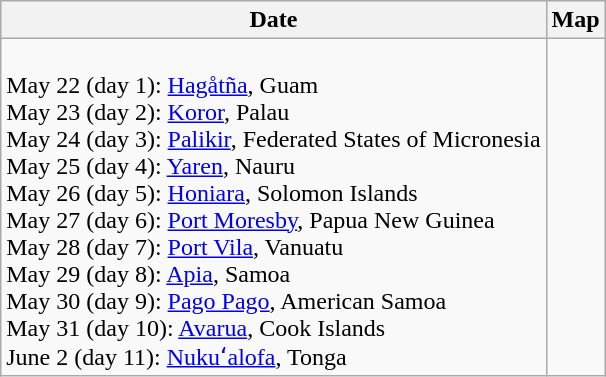<table class=wikitable>
<tr>
<th>Date</th>
<th>Map</th>
</tr>
<tr>
<td><br>May 22 (day 1): <a href='#'>Hagåtña</a>, Guam<br>
May 23 (day 2): <a href='#'>Koror</a>, Palau<br>
May 24 (day 3): <a href='#'>Palikir</a>, Federated States of Micronesia<br>
May 25 (day 4): <a href='#'>Yaren</a>, Nauru<br>
May 26 (day 5): <a href='#'>Honiara</a>, Solomon Islands<br>
May 27 (day 6): <a href='#'>Port Moresby</a>, Papua New Guinea<br>
May 28 (day 7): <a href='#'>Port Vila</a>, Vanuatu<br>
May 29 (day 8): <a href='#'>Apia</a>, Samoa<br>
May 30 (day 9): <a href='#'>Pago Pago</a>, American Samoa<br>
May 31 (day 10): <a href='#'>Avarua</a>, Cook Islands<br>
June 2 (day 11): <a href='#'>Nukuʻalofa</a>, Tonga</td>
<td></td>
</tr>
</table>
